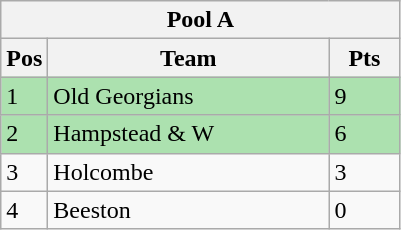<table class="wikitable">
<tr>
<th colspan="6">Pool A</th>
</tr>
<tr>
<th width=20>Pos</th>
<th width=180>Team</th>
<th width=40>Pts</th>
</tr>
<tr style="background:#ACE1AF;">
<td>1</td>
<td style="text-align:left;">Old Georgians</td>
<td>9</td>
</tr>
<tr style="background:#ACE1AF;">
<td>2</td>
<td style="text-align:left;">Hampstead & W</td>
<td>6</td>
</tr>
<tr>
<td>3</td>
<td style="text-align:left;">Holcombe</td>
<td>3</td>
</tr>
<tr>
<td>4</td>
<td style="text-align:left;">Beeston</td>
<td>0</td>
</tr>
</table>
